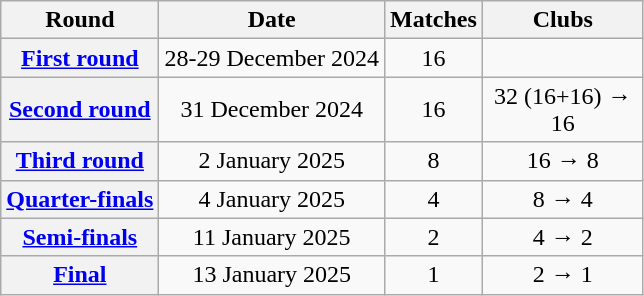<table class="wikitable" style="text-align: center">
<tr>
<th>Round</th>
<th>Date</th>
<th>Matches</th>
<th style="width:100px;">Clubs</th>
</tr>
<tr>
<th><a href='#'>First round</a></th>
<td>28-29 December 2024</td>
<td>16</td>
<td></td>
</tr>
<tr>
<th><a href='#'>Second round</a></th>
<td>31 December 2024</td>
<td>16</td>
<td>32 (16+16) → 16</td>
</tr>
<tr>
<th><a href='#'>Third round</a></th>
<td>2 January 2025</td>
<td>8</td>
<td>16 → 8</td>
</tr>
<tr>
<th><a href='#'>Quarter-finals</a></th>
<td>4 January 2025</td>
<td>4</td>
<td>8 → 4</td>
</tr>
<tr>
<th><a href='#'>Semi-finals</a></th>
<td>11 January 2025</td>
<td>2</td>
<td>4 → 2</td>
</tr>
<tr>
<th><a href='#'>Final</a></th>
<td>13 January 2025</td>
<td>1</td>
<td>2 → 1</td>
</tr>
</table>
